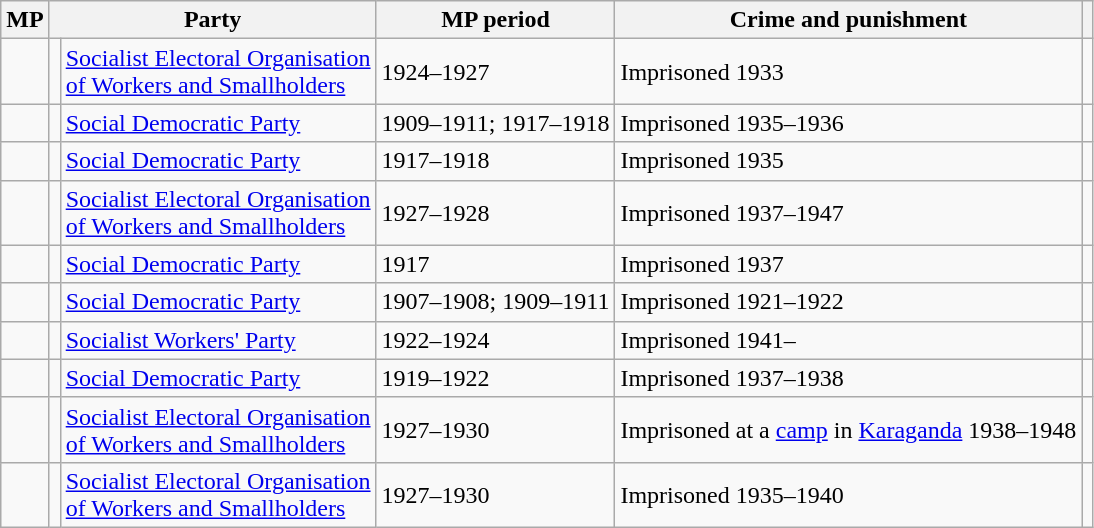<table class="wikitable plainrowheaders sortable" style="font-size:100%; text-align:left;">
<tr>
<th>MP</th>
<th colspan="2">Party</th>
<th>MP period</th>
<th>Crime and punishment</th>
<th></th>
</tr>
<tr>
<td></td>
<td></td>
<td><a href='#'>Socialist Electoral Organisation<br>of Workers and Smallholders</a></td>
<td>1924–1927</td>
<td>Imprisoned 1933</td>
<td></td>
</tr>
<tr>
<td></td>
<td></td>
<td><a href='#'>Social Democratic Party</a></td>
<td>1909–1911; 1917–1918</td>
<td>Imprisoned 1935–1936</td>
<td></td>
</tr>
<tr>
<td></td>
<td></td>
<td><a href='#'>Social Democratic Party</a></td>
<td>1917–1918</td>
<td>Imprisoned 1935</td>
<td></td>
</tr>
<tr>
<td></td>
<td></td>
<td><a href='#'>Socialist Electoral Organisation<br>of Workers and Smallholders</a></td>
<td>1927–1928</td>
<td>Imprisoned 1937–1947</td>
<td></td>
</tr>
<tr>
<td></td>
<td></td>
<td><a href='#'>Social Democratic Party</a></td>
<td>1917</td>
<td>Imprisoned 1937</td>
<td></td>
</tr>
<tr>
<td></td>
<td></td>
<td><a href='#'>Social Democratic Party</a></td>
<td>1907–1908; 1909–1911</td>
<td>Imprisoned 1921–1922</td>
<td></td>
</tr>
<tr>
<td></td>
<td></td>
<td><a href='#'>Socialist Workers' Party</a></td>
<td>1922–1924</td>
<td>Imprisoned 1941–</td>
<td></td>
</tr>
<tr>
<td></td>
<td></td>
<td><a href='#'>Social Democratic Party</a></td>
<td>1919–1922</td>
<td>Imprisoned 1937–1938</td>
<td></td>
</tr>
<tr>
<td></td>
<td></td>
<td><a href='#'>Socialist Electoral Organisation<br>of Workers and Smallholders</a></td>
<td>1927–1930</td>
<td>Imprisoned at a <a href='#'>camp</a> in <a href='#'>Karaganda</a> 1938–1948</td>
<td></td>
</tr>
<tr>
<td></td>
<td></td>
<td><a href='#'>Socialist Electoral Organisation<br>of Workers and Smallholders</a></td>
<td>1927–1930</td>
<td>Imprisoned 1935–1940</td>
<td></td>
</tr>
</table>
